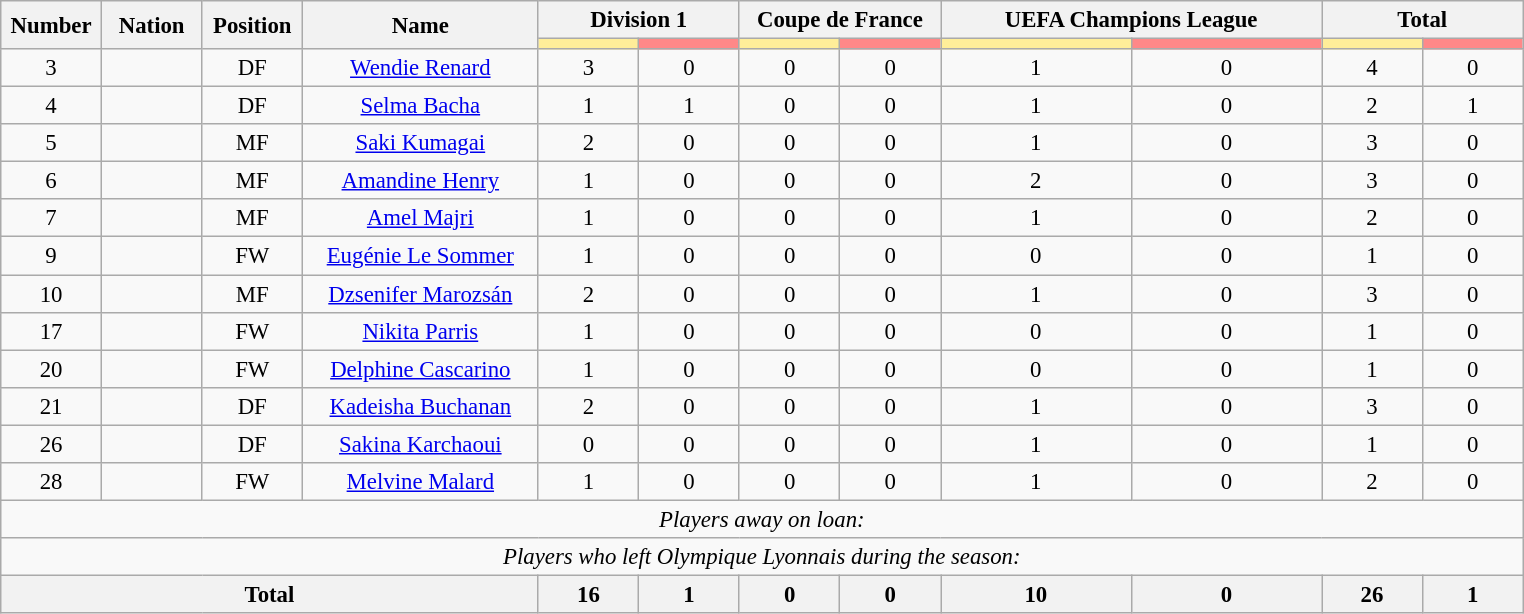<table class="wikitable" style="font-size: 95%; text-align: center;">
<tr>
<th rowspan=2 width=60>Number</th>
<th rowspan=2 width=60>Nation</th>
<th rowspan=2 width=60>Position</th>
<th rowspan=2 width=150>Name</th>
<th colspan=2>Division 1</th>
<th colspan=2>Coupe de France</th>
<th colspan=2>UEFA Champions League</th>
<th colspan=2>Total</th>
</tr>
<tr>
<th style="width:60px; background:#fe9;"></th>
<th style="width:60px; background:#ff8888;"></th>
<th style="width:60px; background:#fe9;"></th>
<th style="width:60px; background:#ff8888;"></th>
<th style="width:120px; background:#fe9;"></th>
<th style="width:120px; background:#ff8888;"></th>
<th style="width:60px; background:#fe9;"></th>
<th style="width:60px; background:#ff8888;"></th>
</tr>
<tr>
<td>3</td>
<td></td>
<td>DF</td>
<td><a href='#'>Wendie Renard</a></td>
<td>3</td>
<td>0</td>
<td>0</td>
<td>0</td>
<td>1</td>
<td>0</td>
<td>4</td>
<td>0</td>
</tr>
<tr>
<td>4</td>
<td></td>
<td>DF</td>
<td><a href='#'>Selma Bacha</a></td>
<td>1</td>
<td>1</td>
<td>0</td>
<td>0</td>
<td>1</td>
<td>0</td>
<td>2</td>
<td>1</td>
</tr>
<tr>
<td>5</td>
<td></td>
<td>MF</td>
<td><a href='#'>Saki Kumagai</a></td>
<td>2</td>
<td>0</td>
<td>0</td>
<td>0</td>
<td>1</td>
<td>0</td>
<td>3</td>
<td>0</td>
</tr>
<tr>
<td>6</td>
<td></td>
<td>MF</td>
<td><a href='#'>Amandine Henry</a></td>
<td>1</td>
<td>0</td>
<td>0</td>
<td>0</td>
<td>2</td>
<td>0</td>
<td>3</td>
<td>0</td>
</tr>
<tr>
<td>7</td>
<td></td>
<td>MF</td>
<td><a href='#'>Amel Majri</a></td>
<td>1</td>
<td>0</td>
<td>0</td>
<td>0</td>
<td>1</td>
<td>0</td>
<td>2</td>
<td>0</td>
</tr>
<tr>
<td>9</td>
<td></td>
<td>FW</td>
<td><a href='#'>Eugénie Le Sommer</a></td>
<td>1</td>
<td>0</td>
<td>0</td>
<td>0</td>
<td>0</td>
<td>0</td>
<td>1</td>
<td>0</td>
</tr>
<tr>
<td>10</td>
<td></td>
<td>MF</td>
<td><a href='#'>Dzsenifer Marozsán</a></td>
<td>2</td>
<td>0</td>
<td>0</td>
<td>0</td>
<td>1</td>
<td>0</td>
<td>3</td>
<td>0</td>
</tr>
<tr>
<td>17</td>
<td></td>
<td>FW</td>
<td><a href='#'>Nikita Parris</a></td>
<td>1</td>
<td>0</td>
<td>0</td>
<td>0</td>
<td>0</td>
<td>0</td>
<td>1</td>
<td>0</td>
</tr>
<tr>
<td>20</td>
<td></td>
<td>FW</td>
<td><a href='#'>Delphine Cascarino</a></td>
<td>1</td>
<td>0</td>
<td>0</td>
<td>0</td>
<td>0</td>
<td>0</td>
<td>1</td>
<td>0</td>
</tr>
<tr>
<td>21</td>
<td></td>
<td>DF</td>
<td><a href='#'>Kadeisha Buchanan</a></td>
<td>2</td>
<td>0</td>
<td>0</td>
<td>0</td>
<td>1</td>
<td>0</td>
<td>3</td>
<td>0</td>
</tr>
<tr>
<td>26</td>
<td></td>
<td>DF</td>
<td><a href='#'>Sakina Karchaoui</a></td>
<td>0</td>
<td>0</td>
<td>0</td>
<td>0</td>
<td>1</td>
<td>0</td>
<td>1</td>
<td>0</td>
</tr>
<tr>
<td>28</td>
<td></td>
<td>FW</td>
<td><a href='#'>Melvine Malard</a></td>
<td>1</td>
<td>0</td>
<td>0</td>
<td>0</td>
<td>1</td>
<td>0</td>
<td>2</td>
<td>0</td>
</tr>
<tr>
<td colspan="15"><em>Players away on loan:</em></td>
</tr>
<tr>
<td colspan="15"><em>Players who left Olympique Lyonnais during the season:</em></td>
</tr>
<tr>
<th colspan=4>Total</th>
<th>16</th>
<th>1</th>
<th>0</th>
<th>0</th>
<th>10</th>
<th>0</th>
<th>26</th>
<th>1</th>
</tr>
</table>
